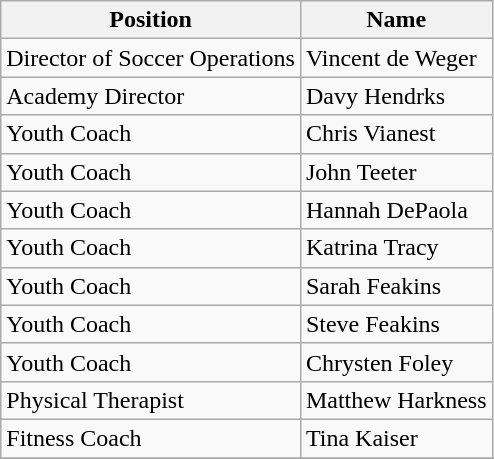<table class="wikitable">
<tr>
<th>Position</th>
<th>Name</th>
</tr>
<tr>
<td>Director of Soccer Operations</td>
<td> Vincent de Weger</td>
</tr>
<tr>
<td>Academy Director</td>
<td> Davy Hendrks</td>
</tr>
<tr>
<td>Youth Coach</td>
<td> Chris Vianest</td>
</tr>
<tr>
<td>Youth Coach</td>
<td> John Teeter</td>
</tr>
<tr>
<td>Youth Coach</td>
<td> Hannah DePaola</td>
</tr>
<tr>
<td>Youth Coach</td>
<td> Katrina Tracy</td>
</tr>
<tr>
<td>Youth Coach</td>
<td> Sarah Feakins</td>
</tr>
<tr>
<td>Youth Coach</td>
<td> Steve Feakins</td>
</tr>
<tr>
<td>Youth Coach</td>
<td> Chrysten Foley</td>
</tr>
<tr>
<td>Physical Therapist</td>
<td> Matthew Harkness</td>
</tr>
<tr>
<td>Fitness Coach</td>
<td> Tina Kaiser</td>
</tr>
<tr>
</tr>
</table>
